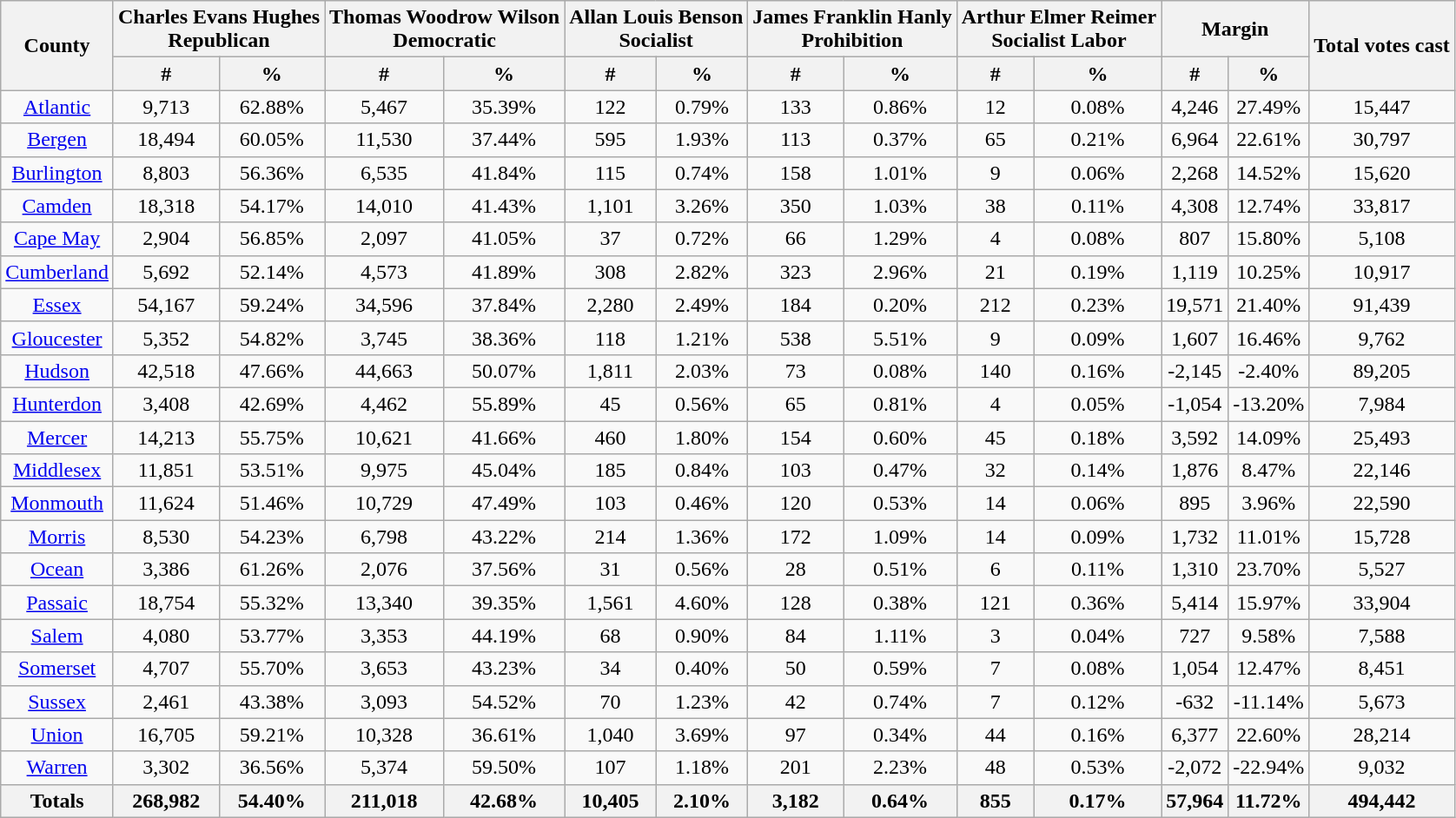<table class="wikitable sortable" style="text-align:center">
<tr>
<th style="text-align:center;" rowspan="2">County</th>
<th style="text-align:center;" colspan="2">Charles Evans Hughes<br>Republican</th>
<th style="text-align:center;" colspan="2">Thomas Woodrow Wilson<br>Democratic</th>
<th style="text-align:center;" colspan="2">Allan Louis Benson<br>Socialist</th>
<th style="text-align:center;" colspan="2">James Franklin Hanly<br>Prohibition</th>
<th style="text-align:center;" colspan="2">Arthur Elmer Reimer<br>Socialist Labor</th>
<th style="text-align:center;" colspan="2">Margin</th>
<th style="text-align:center;" rowspan="2">Total votes cast</th>
</tr>
<tr>
<th data-sort-type="number">#</th>
<th data-sort-type="number">%</th>
<th data-sort-type="number">#</th>
<th data-sort-type="number">%</th>
<th data-sort-type="number">#</th>
<th data-sort-type="number">%</th>
<th data-sort-type="number">#</th>
<th data-sort-type="number">%</th>
<th data-sort-type="number">#</th>
<th data-sort-type="number">%</th>
<th data-sort-type="number">#</th>
<th data-sort-type="number">%</th>
</tr>
<tr style="text-align:center;">
<td><a href='#'>Atlantic</a></td>
<td>9,713</td>
<td>62.88%</td>
<td>5,467</td>
<td>35.39%</td>
<td>122</td>
<td>0.79%</td>
<td>133</td>
<td>0.86%</td>
<td>12</td>
<td>0.08%</td>
<td>4,246</td>
<td>27.49%</td>
<td>15,447</td>
</tr>
<tr style="text-align:center;">
<td><a href='#'>Bergen</a></td>
<td>18,494</td>
<td>60.05%</td>
<td>11,530</td>
<td>37.44%</td>
<td>595</td>
<td>1.93%</td>
<td>113</td>
<td>0.37%</td>
<td>65</td>
<td>0.21%</td>
<td>6,964</td>
<td>22.61%</td>
<td>30,797</td>
</tr>
<tr style="text-align:center;">
<td><a href='#'>Burlington</a></td>
<td>8,803</td>
<td>56.36%</td>
<td>6,535</td>
<td>41.84%</td>
<td>115</td>
<td>0.74%</td>
<td>158</td>
<td>1.01%</td>
<td>9</td>
<td>0.06%</td>
<td>2,268</td>
<td>14.52%</td>
<td>15,620</td>
</tr>
<tr style="text-align:center;">
<td><a href='#'>Camden</a></td>
<td>18,318</td>
<td>54.17%</td>
<td>14,010</td>
<td>41.43%</td>
<td>1,101</td>
<td>3.26%</td>
<td>350</td>
<td>1.03%</td>
<td>38</td>
<td>0.11%</td>
<td>4,308</td>
<td>12.74%</td>
<td>33,817</td>
</tr>
<tr style="text-align:center;">
<td><a href='#'>Cape May</a></td>
<td>2,904</td>
<td>56.85%</td>
<td>2,097</td>
<td>41.05%</td>
<td>37</td>
<td>0.72%</td>
<td>66</td>
<td>1.29%</td>
<td>4</td>
<td>0.08%</td>
<td>807</td>
<td>15.80%</td>
<td>5,108</td>
</tr>
<tr style="text-align:center;">
<td><a href='#'>Cumberland</a></td>
<td>5,692</td>
<td>52.14%</td>
<td>4,573</td>
<td>41.89%</td>
<td>308</td>
<td>2.82%</td>
<td>323</td>
<td>2.96%</td>
<td>21</td>
<td>0.19%</td>
<td>1,119</td>
<td>10.25%</td>
<td>10,917</td>
</tr>
<tr style="text-align:center;">
<td><a href='#'>Essex</a></td>
<td>54,167</td>
<td>59.24%</td>
<td>34,596</td>
<td>37.84%</td>
<td>2,280</td>
<td>2.49%</td>
<td>184</td>
<td>0.20%</td>
<td>212</td>
<td>0.23%</td>
<td>19,571</td>
<td>21.40%</td>
<td>91,439</td>
</tr>
<tr style="text-align:center;">
<td><a href='#'>Gloucester</a></td>
<td>5,352</td>
<td>54.82%</td>
<td>3,745</td>
<td>38.36%</td>
<td>118</td>
<td>1.21%</td>
<td>538</td>
<td>5.51%</td>
<td>9</td>
<td>0.09%</td>
<td>1,607</td>
<td>16.46%</td>
<td>9,762</td>
</tr>
<tr style="text-align:center;">
<td><a href='#'>Hudson</a></td>
<td>42,518</td>
<td>47.66%</td>
<td>44,663</td>
<td>50.07%</td>
<td>1,811</td>
<td>2.03%</td>
<td>73</td>
<td>0.08%</td>
<td>140</td>
<td>0.16%</td>
<td>-2,145</td>
<td>-2.40%</td>
<td>89,205</td>
</tr>
<tr style="text-align:center;">
<td><a href='#'>Hunterdon</a></td>
<td>3,408</td>
<td>42.69%</td>
<td>4,462</td>
<td>55.89%</td>
<td>45</td>
<td>0.56%</td>
<td>65</td>
<td>0.81%</td>
<td>4</td>
<td>0.05%</td>
<td>-1,054</td>
<td>-13.20%</td>
<td>7,984</td>
</tr>
<tr style="text-align:center;">
<td><a href='#'>Mercer</a></td>
<td>14,213</td>
<td>55.75%</td>
<td>10,621</td>
<td>41.66%</td>
<td>460</td>
<td>1.80%</td>
<td>154</td>
<td>0.60%</td>
<td>45</td>
<td>0.18%</td>
<td>3,592</td>
<td>14.09%</td>
<td>25,493</td>
</tr>
<tr style="text-align:center;">
<td><a href='#'>Middlesex</a></td>
<td>11,851</td>
<td>53.51%</td>
<td>9,975</td>
<td>45.04%</td>
<td>185</td>
<td>0.84%</td>
<td>103</td>
<td>0.47%</td>
<td>32</td>
<td>0.14%</td>
<td>1,876</td>
<td>8.47%</td>
<td>22,146</td>
</tr>
<tr style="text-align:center;">
<td><a href='#'>Monmouth</a></td>
<td>11,624</td>
<td>51.46%</td>
<td>10,729</td>
<td>47.49%</td>
<td>103</td>
<td>0.46%</td>
<td>120</td>
<td>0.53%</td>
<td>14</td>
<td>0.06%</td>
<td>895</td>
<td>3.96%</td>
<td>22,590</td>
</tr>
<tr style="text-align:center;">
<td><a href='#'>Morris</a></td>
<td>8,530</td>
<td>54.23%</td>
<td>6,798</td>
<td>43.22%</td>
<td>214</td>
<td>1.36%</td>
<td>172</td>
<td>1.09%</td>
<td>14</td>
<td>0.09%</td>
<td>1,732</td>
<td>11.01%</td>
<td>15,728</td>
</tr>
<tr style="text-align:center;">
<td><a href='#'>Ocean</a></td>
<td>3,386</td>
<td>61.26%</td>
<td>2,076</td>
<td>37.56%</td>
<td>31</td>
<td>0.56%</td>
<td>28</td>
<td>0.51%</td>
<td>6</td>
<td>0.11%</td>
<td>1,310</td>
<td>23.70%</td>
<td>5,527</td>
</tr>
<tr style="text-align:center;">
<td><a href='#'>Passaic</a></td>
<td>18,754</td>
<td>55.32%</td>
<td>13,340</td>
<td>39.35%</td>
<td>1,561</td>
<td>4.60%</td>
<td>128</td>
<td>0.38%</td>
<td>121</td>
<td>0.36%</td>
<td>5,414</td>
<td>15.97%</td>
<td>33,904</td>
</tr>
<tr style="text-align:center;">
<td><a href='#'>Salem</a></td>
<td>4,080</td>
<td>53.77%</td>
<td>3,353</td>
<td>44.19%</td>
<td>68</td>
<td>0.90%</td>
<td>84</td>
<td>1.11%</td>
<td>3</td>
<td>0.04%</td>
<td>727</td>
<td>9.58%</td>
<td>7,588</td>
</tr>
<tr style="text-align:center;">
<td><a href='#'>Somerset</a></td>
<td>4,707</td>
<td>55.70%</td>
<td>3,653</td>
<td>43.23%</td>
<td>34</td>
<td>0.40%</td>
<td>50</td>
<td>0.59%</td>
<td>7</td>
<td>0.08%</td>
<td>1,054</td>
<td>12.47%</td>
<td>8,451</td>
</tr>
<tr style="text-align:center;">
<td><a href='#'>Sussex</a></td>
<td>2,461</td>
<td>43.38%</td>
<td>3,093</td>
<td>54.52%</td>
<td>70</td>
<td>1.23%</td>
<td>42</td>
<td>0.74%</td>
<td>7</td>
<td>0.12%</td>
<td>-632</td>
<td>-11.14%</td>
<td>5,673</td>
</tr>
<tr style="text-align:center;">
<td><a href='#'>Union</a></td>
<td>16,705</td>
<td>59.21%</td>
<td>10,328</td>
<td>36.61%</td>
<td>1,040</td>
<td>3.69%</td>
<td>97</td>
<td>0.34%</td>
<td>44</td>
<td>0.16%</td>
<td>6,377</td>
<td>22.60%</td>
<td>28,214</td>
</tr>
<tr style="text-align:center;">
<td><a href='#'>Warren</a></td>
<td>3,302</td>
<td>36.56%</td>
<td>5,374</td>
<td>59.50%</td>
<td>107</td>
<td>1.18%</td>
<td>201</td>
<td>2.23%</td>
<td>48</td>
<td>0.53%</td>
<td>-2,072</td>
<td>-22.94%</td>
<td>9,032</td>
</tr>
<tr style="text-align:center;">
<th>Totals</th>
<th>268,982</th>
<th>54.40%</th>
<th>211,018</th>
<th>42.68%</th>
<th>10,405</th>
<th>2.10%</th>
<th>3,182</th>
<th>0.64%</th>
<th>855</th>
<th>0.17%</th>
<th>57,964</th>
<th>11.72%</th>
<th>494,442</th>
</tr>
</table>
